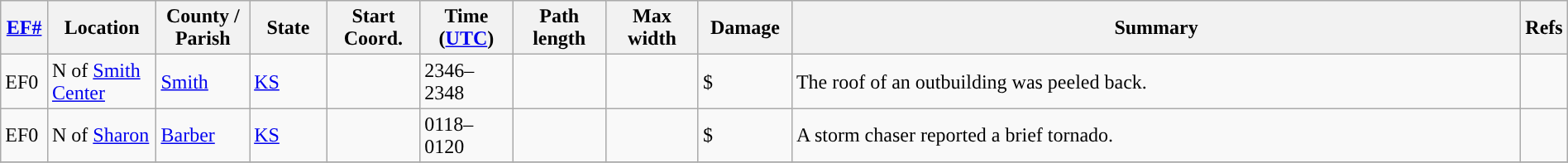<table class="wikitable sortable" style="width:100%;">
<tr>
<th scope="col" width="3%" align="center"><a href='#'>EF#</a></th>
<th scope="col" width="7%" align="center" class="unsortable">Location</th>
<th scope="col" width="6%" align="center" class="unsortable">County / Parish</th>
<th scope="col" width="5%" align="center">State</th>
<th scope="col" width="6%" align="center">Start Coord.</th>
<th scope="col" width="6%" align="center">Time (<a href='#'>UTC</a>)</th>
<th scope="col" width="6%" align="center">Path length</th>
<th scope="col" width="6%" align="center">Max width</th>
<th scope="col" width="6%" align="center">Damage</th>
<th scope="col" width="48%" class="unsortable" align="center">Summary</th>
<th scope="col" width="48%" class="unsortable" align="center">Refs</th>
</tr>
<tr>
<td>EF0</td>
<td>N of <a href='#'>Smith Center</a></td>
<td><a href='#'>Smith</a></td>
<td><a href='#'>KS</a></td>
<td></td>
<td>2346–2348</td>
<td></td>
<td></td>
<td>$</td>
<td>The roof of an outbuilding was peeled back.</td>
<td></td>
</tr>
<tr>
<td>EF0</td>
<td>N of <a href='#'>Sharon</a></td>
<td><a href='#'>Barber</a></td>
<td><a href='#'>KS</a></td>
<td></td>
<td>0118–0120</td>
<td></td>
<td></td>
<td>$</td>
<td>A storm chaser reported a brief tornado.</td>
<td></td>
</tr>
<tr>
</tr>
</table>
